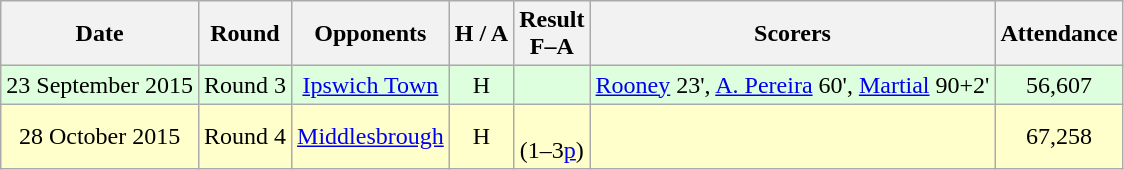<table class="wikitable" style="text-align:center">
<tr>
<th>Date</th>
<th>Round</th>
<th>Opponents</th>
<th>H / A</th>
<th>Result<br>F–A</th>
<th>Scorers</th>
<th>Attendance</th>
</tr>
<tr bgcolor=#ddffdd>
<td>23 September 2015</td>
<td>Round 3</td>
<td><a href='#'>Ipswich Town</a></td>
<td>H</td>
<td></td>
<td><a href='#'>Rooney</a> 23', <a href='#'>A. Pereira</a> 60', <a href='#'>Martial</a> 90+2'</td>
<td>56,607</td>
</tr>
<tr bgcolor=#ffffcc>
<td>28 October 2015</td>
<td>Round 4</td>
<td><a href='#'>Middlesbrough</a></td>
<td>H</td>
<td> <br>(1–3<a href='#'>p</a>)</td>
<td></td>
<td>67,258</td>
</tr>
</table>
